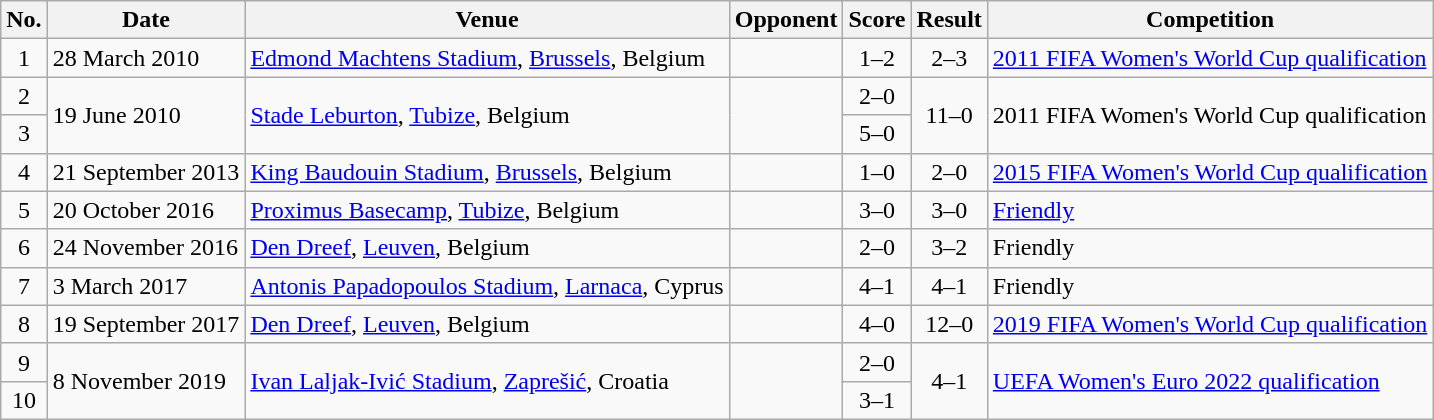<table class="wikitable sortable">
<tr>
<th scope="col">No.</th>
<th scope="col">Date</th>
<th scope="col">Venue</th>
<th scope="col">Opponent</th>
<th scope="col">Score</th>
<th scope="col">Result</th>
<th scope="col">Competition</th>
</tr>
<tr>
<td align="center">1</td>
<td>28 March 2010</td>
<td><a href='#'>Edmond Machtens Stadium</a>, <a href='#'>Brussels</a>, Belgium</td>
<td></td>
<td align="center">1–2</td>
<td align="center">2–3</td>
<td><a href='#'>2011 FIFA Women's World Cup qualification</a></td>
</tr>
<tr>
<td align="center">2</td>
<td rowspan="2">19 June 2010</td>
<td rowspan="2"><a href='#'>Stade Leburton</a>, <a href='#'>Tubize</a>, Belgium</td>
<td rowspan="2"></td>
<td align="center">2–0</td>
<td rowspan="2" align="center">11–0</td>
<td rowspan="2">2011 FIFA Women's World Cup qualification</td>
</tr>
<tr>
<td align="center">3</td>
<td align="center">5–0</td>
</tr>
<tr>
<td align="center">4</td>
<td>21 September 2013</td>
<td><a href='#'>King Baudouin Stadium</a>, <a href='#'>Brussels</a>, Belgium</td>
<td></td>
<td align="center">1–0</td>
<td align="center">2–0</td>
<td><a href='#'>2015 FIFA Women's World Cup qualification</a></td>
</tr>
<tr>
<td align="center">5</td>
<td>20 October 2016</td>
<td><a href='#'>Proximus Basecamp</a>, <a href='#'>Tubize</a>, Belgium</td>
<td></td>
<td align="center">3–0</td>
<td align="center">3–0</td>
<td><a href='#'>Friendly</a></td>
</tr>
<tr>
<td align="center">6</td>
<td>24 November 2016</td>
<td><a href='#'>Den Dreef</a>, <a href='#'>Leuven</a>, Belgium</td>
<td></td>
<td align="center">2–0</td>
<td align="center">3–2</td>
<td>Friendly</td>
</tr>
<tr>
<td align="center">7</td>
<td>3 March 2017</td>
<td><a href='#'>Antonis Papadopoulos Stadium</a>, <a href='#'>Larnaca</a>, Cyprus</td>
<td></td>
<td align="center">4–1</td>
<td align="center">4–1</td>
<td>Friendly</td>
</tr>
<tr>
<td align="center">8</td>
<td>19 September 2017</td>
<td><a href='#'>Den Dreef</a>, <a href='#'>Leuven</a>, Belgium</td>
<td></td>
<td align="center">4–0</td>
<td align="center">12–0</td>
<td><a href='#'>2019 FIFA Women's World Cup qualification</a></td>
</tr>
<tr>
<td align="center">9</td>
<td rowspan="2">8 November 2019</td>
<td rowspan="2"><a href='#'>Ivan Laljak-Ivić Stadium</a>, <a href='#'>Zaprešić</a>, Croatia</td>
<td rowspan="2"></td>
<td align="center">2–0</td>
<td rowspan="2" align="center">4–1</td>
<td rowspan="2"><a href='#'>UEFA Women's Euro 2022 qualification</a></td>
</tr>
<tr>
<td align="center">10</td>
<td align="center">3–1</td>
</tr>
</table>
